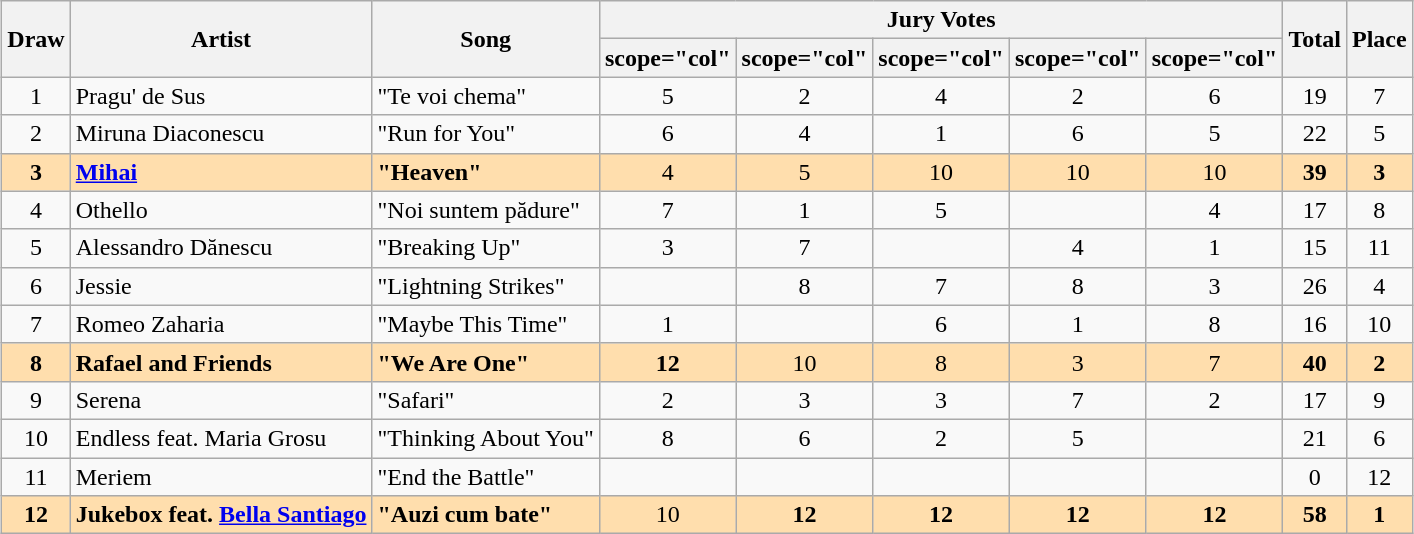<table class="sortable wikitable" style="margin: 1em auto 1em auto; text-align:center;">
<tr>
<th rowspan="2">Draw</th>
<th rowspan="2">Artist</th>
<th rowspan="2">Song</th>
<th colspan="5">Jury Votes</th>
<th rowspan="2">Total</th>
<th rowspan="2">Place</th>
</tr>
<tr>
<th>scope="col" </th>
<th>scope="col" </th>
<th>scope="col" </th>
<th>scope="col" </th>
<th>scope="col" </th>
</tr>
<tr>
<td>1</td>
<td align="left">Pragu' de Sus</td>
<td align="left">"Te voi chema"</td>
<td>5</td>
<td>2</td>
<td>4</td>
<td>2</td>
<td>6</td>
<td>19</td>
<td>7</td>
</tr>
<tr>
<td>2</td>
<td align="left">Miruna Diaconescu</td>
<td align="left">"Run for You"</td>
<td>6</td>
<td>4</td>
<td>1</td>
<td>6</td>
<td>5</td>
<td>22</td>
<td>5</td>
</tr>
<tr style="background:navajowhite;">
<td><strong>3</strong></td>
<td align="left"><strong><a href='#'>Mihai</a></strong></td>
<td align="left"><strong>"Heaven"</strong></td>
<td>4</td>
<td>5</td>
<td>10</td>
<td>10</td>
<td>10</td>
<td><strong>39</strong></td>
<td><strong>3</strong></td>
</tr>
<tr>
<td>4</td>
<td align="left">Othello</td>
<td align="left">"Noi suntem pădure"</td>
<td>7</td>
<td>1</td>
<td>5</td>
<td></td>
<td>4</td>
<td>17</td>
<td>8</td>
</tr>
<tr>
<td>5</td>
<td align="left">Alessandro Dănescu</td>
<td align="left">"Breaking Up"</td>
<td>3</td>
<td>7</td>
<td></td>
<td>4</td>
<td>1</td>
<td>15</td>
<td>11</td>
</tr>
<tr>
<td>6</td>
<td align="left">Jessie</td>
<td align="left">"Lightning Strikes"</td>
<td></td>
<td>8</td>
<td>7</td>
<td>8</td>
<td>3</td>
<td>26</td>
<td>4</td>
</tr>
<tr>
<td>7</td>
<td align="left">Romeo Zaharia</td>
<td align="left">"Maybe This Time"</td>
<td>1</td>
<td></td>
<td>6</td>
<td>1</td>
<td>8</td>
<td>16</td>
<td>10</td>
</tr>
<tr style="background:navajowhite;">
<td><strong>8</strong></td>
<td align="left"><strong>Rafael and Friends</strong></td>
<td align="left"><strong>"We Are One"</strong></td>
<td><strong>12</strong></td>
<td>10</td>
<td>8</td>
<td>3</td>
<td>7</td>
<td><strong>40</strong></td>
<td><strong>2</strong></td>
</tr>
<tr>
<td>9</td>
<td align="left">Serena</td>
<td align="left">"Safari"</td>
<td>2</td>
<td>3</td>
<td>3</td>
<td>7</td>
<td>2</td>
<td>17</td>
<td>9</td>
</tr>
<tr>
<td>10</td>
<td align="left">Endless feat. Maria Grosu</td>
<td align="left">"Thinking About You"</td>
<td>8</td>
<td>6</td>
<td>2</td>
<td>5</td>
<td></td>
<td>21</td>
<td>6</td>
</tr>
<tr>
<td>11</td>
<td align="left">Meriem</td>
<td align="left">"End the Battle"</td>
<td></td>
<td></td>
<td></td>
<td></td>
<td></td>
<td>0</td>
<td>12</td>
</tr>
<tr style="background:navajowhite;">
<td><strong>12</strong></td>
<td align="left"><strong>Jukebox feat. <a href='#'>Bella Santiago</a></strong></td>
<td align="left"><strong>"Auzi cum bate"</strong></td>
<td>10</td>
<td><strong>12</strong></td>
<td><strong>12</strong></td>
<td><strong>12</strong></td>
<td><strong>12</strong></td>
<td><strong>58</strong></td>
<td><strong>1</strong></td>
</tr>
</table>
